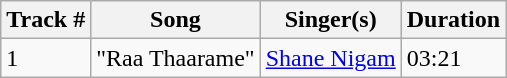<table class="wikitable">
<tr>
<th>Track #</th>
<th>Song</th>
<th>Singer(s)</th>
<th>Duration</th>
</tr>
<tr>
<td>1</td>
<td>"Raa Thaarame"</td>
<td><a href='#'>Shane Nigam</a></td>
<td>03:21</td>
</tr>
</table>
